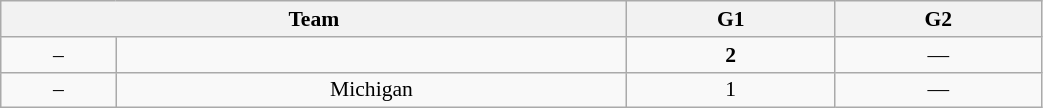<table class="wikitable" style="font-size:90%; width: 55%; text-align: center">
<tr>
<th colspan=2>Team</th>
<th>G1</th>
<th>G2</th>
</tr>
<tr>
<td>–</td>
<td><strong></strong></td>
<td><strong>2</strong></td>
<td>—</td>
</tr>
<tr>
<td>–</td>
<td>Michigan</td>
<td>1</td>
<td>—</td>
</tr>
</table>
